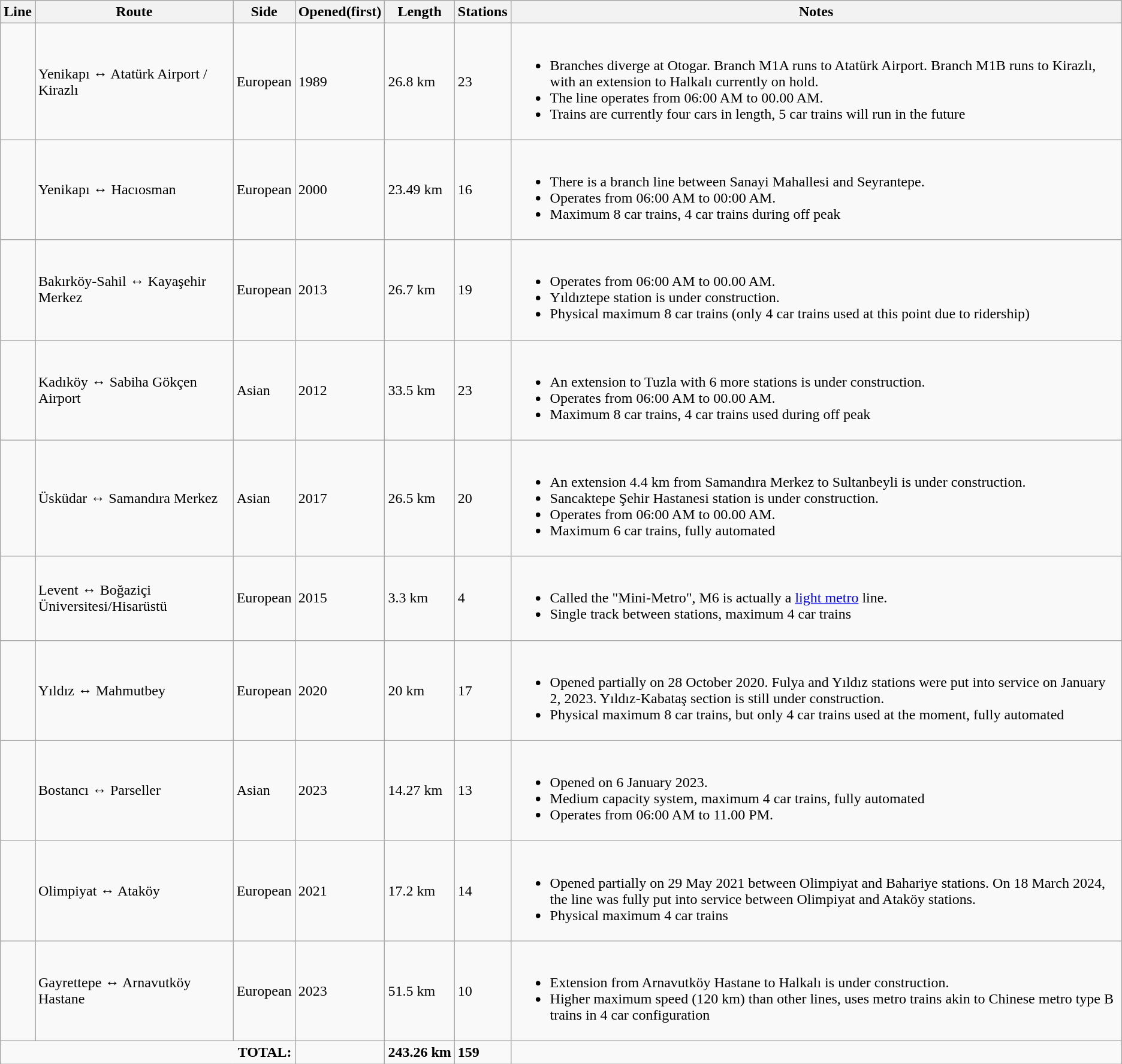<table class="wikitable">
<tr>
<th>Line</th>
<th>Route</th>
<th>Side</th>
<th>Opened(first)</th>
<th>Length</th>
<th>Stations</th>
<th>Notes</th>
</tr>
<tr>
<td></td>
<td>Yenikapı ↔ Atatürk Airport / Kirazlı</td>
<td>European</td>
<td>1989</td>
<td>26.8 km</td>
<td>23</td>
<td><br><ul><li>Branches diverge at Otogar. Branch M1A runs to Atatürk Airport. Branch M1B runs to Kirazlı, with an extension to Halkalı currently on hold.</li><li>The line operates from 06:00 AM to 00.00 AM.</li><li>Trains are currently four cars in length, 5 car trains will run in the future</li></ul></td>
</tr>
<tr>
<td></td>
<td>Yenikapı ↔ Hacıosman</td>
<td>European</td>
<td>2000</td>
<td>23.49 km</td>
<td>16</td>
<td><br><ul><li>There is a branch line between Sanayi Mahallesi and Seyrantepe.</li><li>Operates from 06:00 AM to 00:00 AM.</li><li>Maximum 8 car trains, 4 car trains during off peak</li></ul></td>
</tr>
<tr>
<td></td>
<td>Bakırköy-Sahil ↔ Kayaşehir Merkez</td>
<td>European</td>
<td>2013</td>
<td>26.7 km</td>
<td>19</td>
<td><br><ul><li>Operates from 06:00 AM to 00.00 AM.</li><li>Yıldıztepe station is under construction.</li><li>Physical maximum 8 car trains (only 4 car trains used at this point due to ridership)</li></ul></td>
</tr>
<tr>
<td></td>
<td>Kadıköy ↔ Sabiha Gökçen Airport</td>
<td>Asian</td>
<td>2012</td>
<td>33.5 km</td>
<td>23</td>
<td><br><ul><li>An extension to Tuzla with 6 more stations is under construction.</li><li>Operates from 06:00 AM to 00.00 AM.</li><li>Maximum 8 car trains, 4 car trains used during off peak</li></ul></td>
</tr>
<tr>
<td></td>
<td>Üsküdar ↔ Samandıra Merkez</td>
<td>Asian</td>
<td>2017</td>
<td>26.5 km</td>
<td>20</td>
<td><br><ul><li>An extension 4.4 km from Samandıra Merkez to Sultanbeyli is under construction.</li><li>Sancaktepe Şehir Hastanesi station is under construction.</li><li>Operates from 06:00 AM to 00.00 AM.</li><li>Maximum 6 car trains, fully automated</li></ul></td>
</tr>
<tr>
<td></td>
<td>Levent ↔ Boğaziçi Üniversitesi/Hisarüstü</td>
<td>European</td>
<td>2015</td>
<td>3.3 km</td>
<td>4</td>
<td><br><ul><li>Called the "Mini-Metro", M6 is actually a <a href='#'>light metro</a> line.</li><li>Single track between stations, maximum 4 car trains</li></ul></td>
</tr>
<tr>
<td></td>
<td>Yıldız ↔ Mahmutbey</td>
<td>European</td>
<td>2020</td>
<td>20 km</td>
<td>17</td>
<td><br><ul><li>Opened partially on 28 October 2020. Fulya and Yıldız stations were put into service on January 2, 2023. Yıldız-Kabataş section is still under construction.</li><li>Physical maximum 8 car trains, but only 4 car trains used at the moment, fully automated</li></ul></td>
</tr>
<tr>
<td></td>
<td>Bostancı ↔ Parseller</td>
<td>Asian</td>
<td>2023</td>
<td>14.27 km</td>
<td>13</td>
<td><br><ul><li>Opened on 6 January 2023.</li><li>Medium capacity system, maximum 4 car trains, fully automated</li><li>Operates from 06:00 AM to 11.00 PM.</li></ul></td>
</tr>
<tr>
<td></td>
<td>Olimpiyat ↔ Ataköy</td>
<td>European</td>
<td>2021</td>
<td>17.2 km</td>
<td>14</td>
<td><br><ul><li>Opened partially on 29 May 2021 between Olimpiyat and Bahariye stations. On 18 March 2024, the line was fully put into service between Olimpiyat and Ataköy stations.</li><li>Physical maximum 4 car trains</li></ul></td>
</tr>
<tr>
<td></td>
<td>Gayrettepe ↔ Arnavutköy Hastane</td>
<td>European</td>
<td>2023</td>
<td>51.5 km</td>
<td>10</td>
<td><br><ul><li>Extension from Arnavutköy Hastane to Halkalı is under construction.</li><li>Higher maximum speed (120 km) than other lines, uses metro trains akin to Chinese metro type B trains in 4 car configuration</li></ul></td>
</tr>
<tr>
<td colspan=3 style="text-align:right;"><strong>TOTAL:</strong></td>
<td></td>
<td><strong>243.26 km</strong></td>
<td><strong>159</strong></td>
</tr>
</table>
